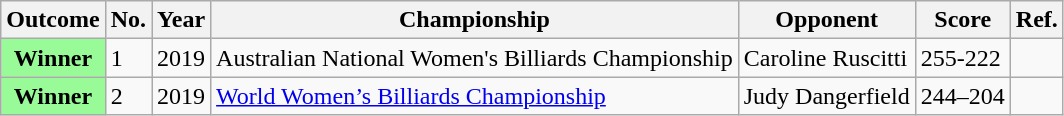<table class="wikitable">
<tr>
<th>Outcome</th>
<th>No.</th>
<th>Year</th>
<th>Championship</th>
<th>Opponent</th>
<th>Score</th>
<th>Ref.</th>
</tr>
<tr>
<th scope="row" style="background:#98FB98">Winner</th>
<td>1</td>
<td>2019</td>
<td>Australian National Women's Billiards Championship</td>
<td>Caroline Ruscitti</td>
<td>255-222</td>
<td></td>
</tr>
<tr>
<th scope="row" style="background:#98FB98">Winner</th>
<td>2</td>
<td>2019</td>
<td><a href='#'>World Women’s Billiards Championship</a></td>
<td>Judy Dangerfield</td>
<td>244–204</td>
<td></td>
</tr>
</table>
